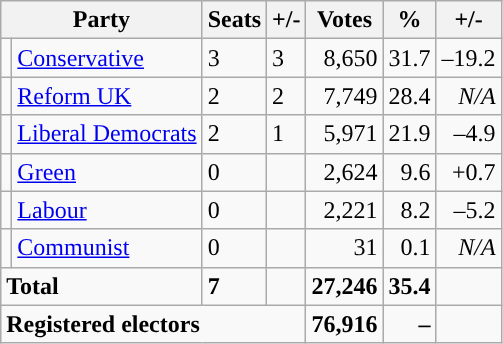<table class="wikitable sortable">
<tr>
<th colspan="2">Party</th>
<th>Seats</th>
<th>+/-</th>
<th>Votes</th>
<th>%</th>
<th>+/-</th>
</tr>
<tr>
<td style="background-color: "></td>
<td><a href='#'>Conservative</a></td>
<td>3</td>
<td> 3</td>
<td style="text-align:right;">8,650</td>
<td style="text-align:right;">31.7</td>
<td style="text-align:right;">–19.2</td>
</tr>
<tr>
<td style="background-color: "></td>
<td><a href='#'>Reform UK</a></td>
<td>2</td>
<td> 2</td>
<td style="text-align:right;">7,749</td>
<td style="text-align:right;">28.4</td>
<td style="text-align:right;"><em>N/A</em></td>
</tr>
<tr>
<td style="background-color: "></td>
<td><a href='#'>Liberal Democrats</a></td>
<td>2</td>
<td> 1</td>
<td style="text-align:right;">5,971</td>
<td style="text-align:right;">21.9</td>
<td style="text-align:right;">–4.9</td>
</tr>
<tr>
<td style="background-color: "></td>
<td><a href='#'>Green</a></td>
<td>0</td>
<td></td>
<td style="text-align:right;">2,624</td>
<td style="text-align:right;">9.6</td>
<td style="text-align:right;">+0.7</td>
</tr>
<tr>
<td style="background-color: "></td>
<td><a href='#'>Labour</a></td>
<td>0</td>
<td></td>
<td style="text-align:right;">2,221</td>
<td style="text-align:right;">8.2</td>
<td style="text-align:right;">–5.2</td>
</tr>
<tr>
<td style="background-color: "></td>
<td><a href='#'>Communist</a></td>
<td>0</td>
<td></td>
<td style="text-align:right;">31</td>
<td style="text-align:right;">0.1</td>
<td style="text-align:right;"><em>N/A</em></td>
</tr>
<tr>
<td colspan="2"><strong>Total</strong></td>
<td><strong>7</strong></td>
<td></td>
<td style="text-align:right;"><strong>27,246</strong></td>
<td style="text-align:right;"><strong>35.4</strong></td>
<td style="text-align:right;"></td>
</tr>
<tr>
<td colspan="4"><strong>Registered electors</strong></td>
<td style="text-align:right;"><strong>76,916</strong></td>
<td style="text-align:right;"><strong>–</strong></td>
<td style="text-align:right;"></td>
</tr>
</table>
